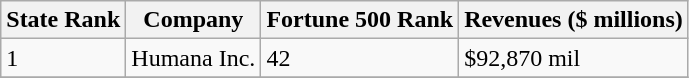<table class="wikitable sortable" align="left">
<tr>
<th>State Rank</th>
<th>Company</th>
<th>Fortune 500 Rank</th>
<th>Revenues ($ millions)</th>
</tr>
<tr>
<td>1</td>
<td>Humana Inc.</td>
<td>42</td>
<td>$92,870 mil</td>
</tr>
<tr>
</tr>
</table>
